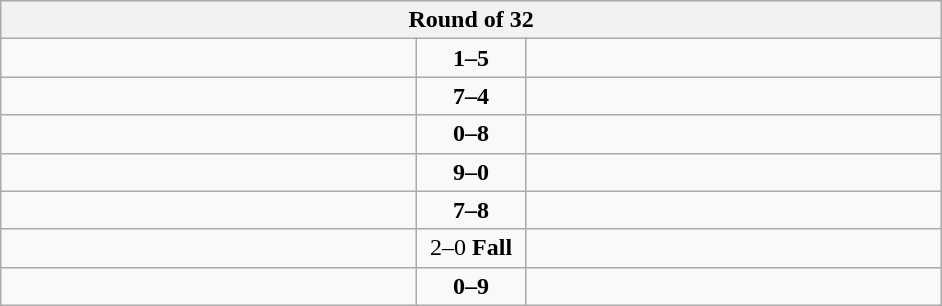<table class="wikitable" style="text-align: center;">
<tr>
<th colspan=3>Round of 32</th>
</tr>
<tr>
<td align=left width="270"></td>
<td align=center width="65"><strong>1–5</strong></td>
<td align=left width="270"><strong></strong></td>
</tr>
<tr>
<td align=left><strong></strong></td>
<td align=center><strong>7–4</strong></td>
<td align=left></td>
</tr>
<tr>
<td align=left></td>
<td align=center><strong>0–8</strong></td>
<td align=left><strong></strong></td>
</tr>
<tr>
<td align=left><strong></strong></td>
<td align=center><strong>9–0</strong></td>
<td align=left></td>
</tr>
<tr>
<td align=left></td>
<td align=center><strong>7–8</strong></td>
<td align=left><strong></strong></td>
</tr>
<tr>
<td align=left><strong></strong></td>
<td align=center>2–0 <strong>Fall</strong></td>
<td align=left></td>
</tr>
<tr>
<td align=left></td>
<td align=center><strong>0–9</strong></td>
<td align=left><strong></strong></td>
</tr>
</table>
